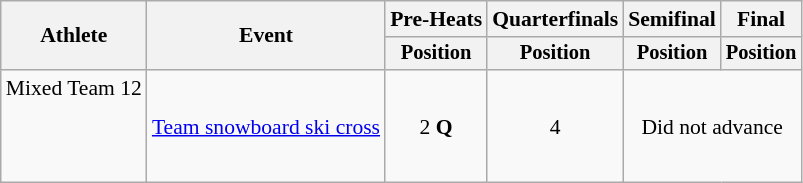<table class="wikitable" style="font-size:90%">
<tr>
<th rowspan="2">Athlete</th>
<th rowspan="2">Event</th>
<th>Pre-Heats</th>
<th>Quarterfinals</th>
<th>Semifinal</th>
<th>Final</th>
</tr>
<tr style="font-size:95%">
<th>Position</th>
<th>Position</th>
<th>Position</th>
<th>Position</th>
</tr>
<tr align=center>
<td align=left>Mixed Team 12<br><small><br><br><br></small></td>
<td align=left rowspan=2><a href='#'>Team snowboard ski cross</a></td>
<td>2 <strong>Q</strong></td>
<td>4</td>
<td colspan=2>Did not advance</td>
</tr>
</table>
